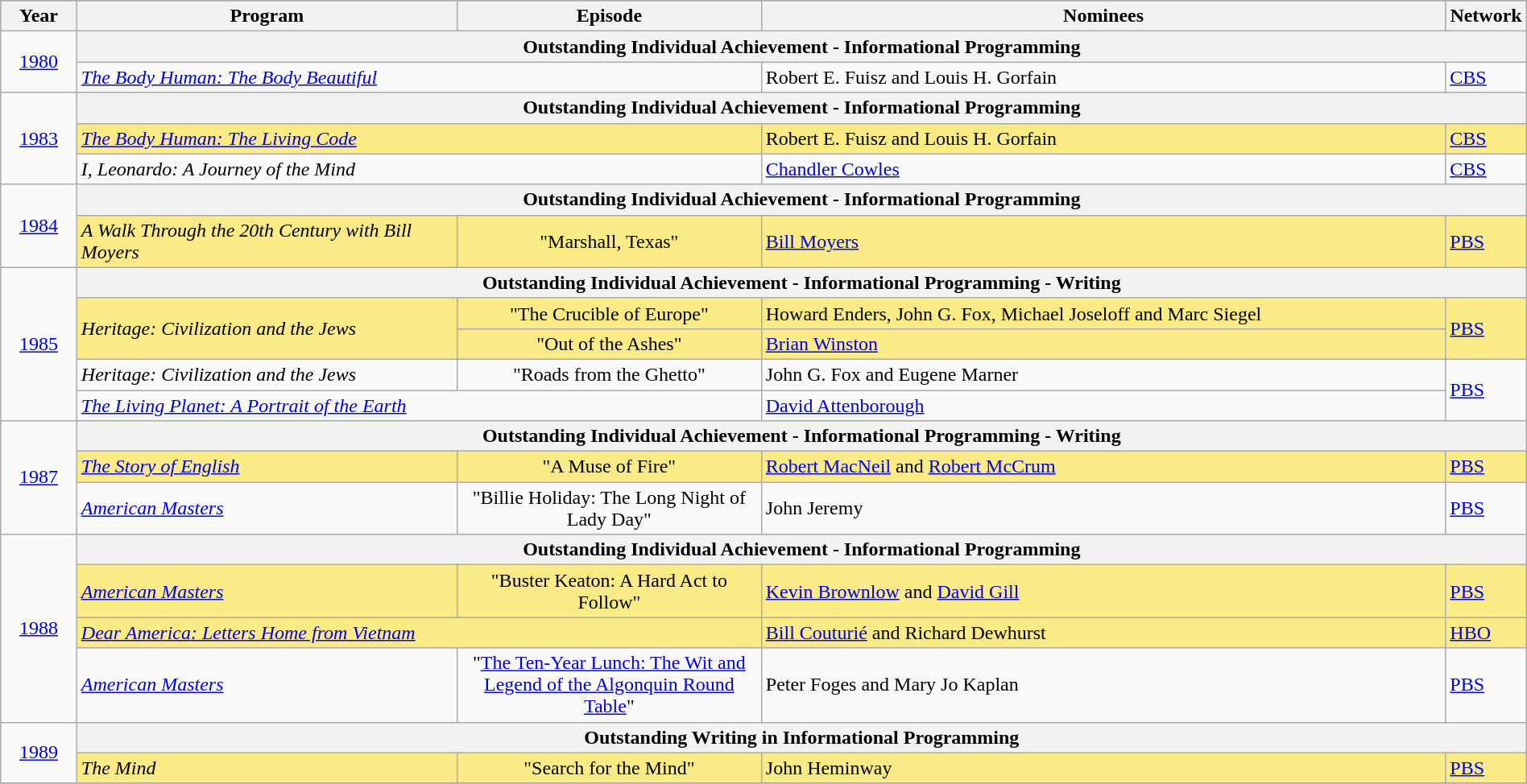<table class="wikitable" style="width:100%">
<tr style="background:#bebebe;">
<th style="width:5%;">Year</th>
<th style="width:25%;">Program</th>
<th style="width:20%;">Episode</th>
<th style="width:45%;">Nominees</th>
<th style="width:5%;">Network</th>
</tr>
<tr>
<td rowspan=2 style="text-align:center"><a href='#'>1980</a></td>
<th colspan="4">Outstanding Individual Achievement - Informational Programming</th>
</tr>
<tr>
<td colspan=2><em><a href='#'>The Body Human: The Body Beautiful</a></em></td>
<td>Robert E. Fuisz and Louis H. Gorfain</td>
<td><a href='#'>CBS</a></td>
</tr>
<tr>
<td rowspan=3 style="text-align:center"><a href='#'>1983</a></td>
<th colspan="4">Outstanding Individual Achievement - Informational Programming</th>
</tr>
<tr style="background:#FAEB86;">
<td colspan=2><em><a href='#'>The Body Human: The Living Code</a></em></td>
<td>Robert E. Fuisz and Louis H. Gorfain</td>
<td><a href='#'>CBS</a></td>
</tr>
<tr>
<td colspan=2><em>I, Leonardo: A Journey of the Mind</em></td>
<td><a href='#'>Chandler Cowles</a></td>
<td><a href='#'>CBS</a></td>
</tr>
<tr>
<td rowspan=2 style="text-align:center"><a href='#'>1984</a></td>
<th colspan="4">Outstanding Individual Achievement - Informational Programming</th>
</tr>
<tr style="background:#FAEB86;">
<td><em>A Walk Through the 20th Century with Bill Moyers</em></td>
<td align=center>"Marshall, Texas"</td>
<td><a href='#'>Bill Moyers</a></td>
<td><a href='#'>PBS</a></td>
</tr>
<tr>
<td rowspan=5 style="text-align:center"><a href='#'>1985</a></td>
<th colspan="4">Outstanding Individual Achievement - Informational Programming - Writing</th>
</tr>
<tr style="background:#FAEB86;">
<td rowspan=2><em>Heritage: Civilization and the Jews</em></td>
<td align=center>"The Crucible of Europe"</td>
<td>Howard Enders, John G. Fox, Michael Joseloff and Marc Siegel</td>
<td rowspan=2><a href='#'>PBS</a></td>
</tr>
<tr style="background:#FAEB86;">
<td align=center>"Out of the Ashes"</td>
<td><a href='#'>Brian Winston</a></td>
</tr>
<tr>
<td><em>Heritage: Civilization and the Jews</em></td>
<td align=center>"Roads from the Ghetto"</td>
<td>John G. Fox and Eugene Marner</td>
<td rowspan=2><a href='#'>PBS</a></td>
</tr>
<tr>
<td colspan=2><em><a href='#'>The Living Planet: A Portrait of the Earth</a></em></td>
<td><a href='#'>David Attenborough</a></td>
</tr>
<tr>
<td rowspan=3 style="text-align:center"><a href='#'>1987</a></td>
<th colspan="4">Outstanding Individual Achievement - Informational Programming - Writing</th>
</tr>
<tr style="background:#FAEB86;">
<td><em><a href='#'>The Story of English</a></em></td>
<td align=center>"A Muse of Fire"</td>
<td><a href='#'>Robert MacNeil</a> and <a href='#'>Robert McCrum</a></td>
<td><a href='#'>PBS</a></td>
</tr>
<tr>
<td><em><a href='#'>American Masters</a></em></td>
<td align=center>"Billie Holiday: The Long Night of Lady Day"</td>
<td>John Jeremy</td>
<td><a href='#'>PBS</a></td>
</tr>
<tr>
<td rowspan=4 style="text-align:center"><a href='#'>1988</a></td>
<th colspan="4">Outstanding Individual Achievement - Informational Programming</th>
</tr>
<tr style="background:#FAEB86;">
<td><em><a href='#'>American Masters</a></em></td>
<td align=center>"Buster Keaton: A Hard Act to Follow"</td>
<td><a href='#'>Kevin Brownlow</a> and <a href='#'>David Gill</a></td>
<td><a href='#'>PBS</a></td>
</tr>
<tr style="background:#FAEB86;">
<td colspan=2><em><a href='#'>Dear America: Letters Home from Vietnam</a></em></td>
<td><a href='#'>Bill Couturié</a> and Richard Dewhurst</td>
<td><a href='#'>HBO</a></td>
</tr>
<tr>
<td><em><a href='#'>American Masters</a></em></td>
<td align=center>"<a href='#'>The Ten-Year Lunch: The Wit and Legend of the Algonquin Round Table</a>"</td>
<td>Peter Foges and Mary Jo Kaplan</td>
<td><a href='#'>PBS</a></td>
</tr>
<tr>
<td rowspan=2 style="text-align:center"><a href='#'>1989</a></td>
<th colspan="4">Outstanding Writing in Informational Programming</th>
</tr>
<tr style="background:#FAEB86;">
<td><em>The Mind</em></td>
<td align=center>"Search for the Mind"</td>
<td>John Heminway</td>
<td><a href='#'>PBS</a></td>
</tr>
<tr>
</tr>
</table>
